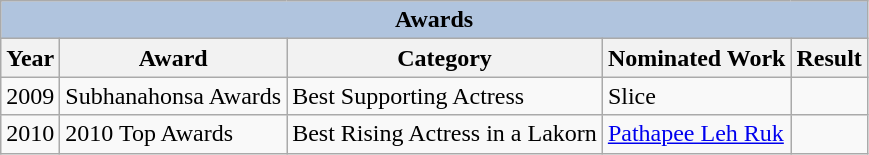<table class="wikitable">
<tr>
<th colspan="5" style="background: LightSteelBlue;">Awards</th>
</tr>
<tr>
<th>Year</th>
<th>Award</th>
<th>Category</th>
<th>Nominated Work</th>
<th>Result</th>
</tr>
<tr>
<td>2009</td>
<td>Subhanahonsa Awards</td>
<td>Best Supporting Actress</td>
<td Slice (2009 Film)>Slice</td>
<td></td>
</tr>
<tr>
<td>2010</td>
<td>2010 Top Awards</td>
<td>Best Rising Actress in a Lakorn</td>
<td><a href='#'>Pathapee Leh Ruk</a></td>
<td></td>
</tr>
</table>
